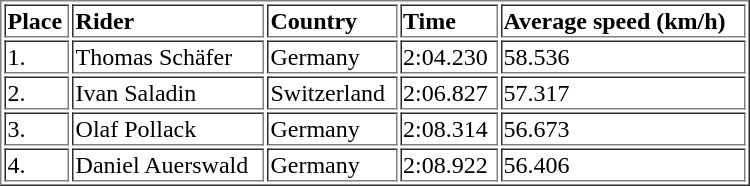<table border="1"  style="text-align:left; width:500px;">
<tr>
<th>Place</th>
<th>Rider</th>
<th>Country</th>
<th>Time</th>
<th>Average speed (km/h)</th>
</tr>
<tr>
<td>1.</td>
<td>Thomas Schäfer</td>
<td>Germany</td>
<td>2:04.230</td>
<td>58.536</td>
</tr>
<tr>
<td>2.</td>
<td>Ivan Saladin</td>
<td>Switzerland</td>
<td>2:06.827</td>
<td>57.317</td>
</tr>
<tr>
<td>3.</td>
<td>Olaf Pollack</td>
<td>Germany</td>
<td>2:08.314</td>
<td>56.673</td>
</tr>
<tr>
<td>4.</td>
<td>Daniel Auerswald</td>
<td>Germany</td>
<td>2:08.922</td>
<td>56.406</td>
</tr>
</table>
